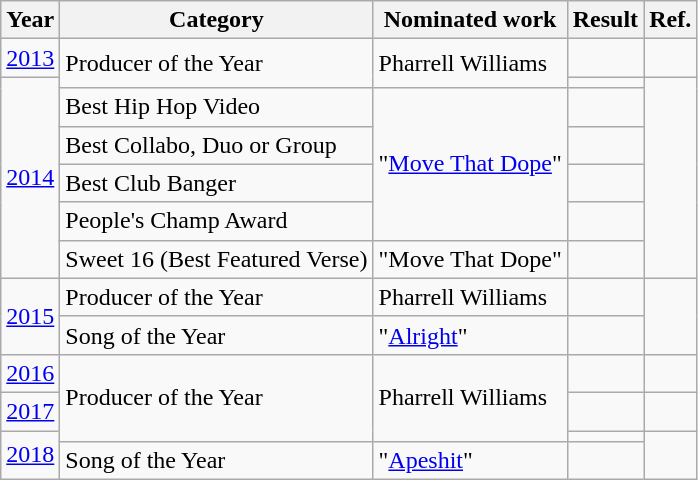<table class="wikitable">
<tr>
<th>Year</th>
<th>Category</th>
<th>Nominated work</th>
<th>Result</th>
<th>Ref.</th>
</tr>
<tr>
<td><a href='#'>2013</a></td>
<td rowspan="2">Producer of the Year</td>
<td rowspan="2">Pharrell Williams</td>
<td></td>
<td></td>
</tr>
<tr>
<td rowspan="6"><a href='#'>2014</a></td>
<td></td>
<td align="center" rowspan="6"></td>
</tr>
<tr>
<td>Best Hip Hop Video</td>
<td rowspan="4">"<a href='#'>Move That Dope</a>" </td>
<td></td>
</tr>
<tr>
<td>Best Collabo, Duo or Group</td>
<td></td>
</tr>
<tr>
<td>Best Club Banger</td>
<td></td>
</tr>
<tr>
<td>People's Champ Award</td>
<td></td>
</tr>
<tr>
<td>Sweet 16 (Best Featured Verse) </td>
<td>"Move That Dope"</td>
<td></td>
</tr>
<tr>
<td rowspan="2"><a href='#'>2015</a></td>
<td rowspan="1">Producer of the Year</td>
<td rowspan="1">Pharrell Williams</td>
<td></td>
<td align="center" rowspan="2"></td>
</tr>
<tr>
<td>Song of the Year</td>
<td>"<a href='#'>Alright</a>" </td>
<td></td>
</tr>
<tr>
<td><a href='#'>2016</a></td>
<td rowspan="3">Producer of the Year</td>
<td rowspan="3">Pharrell Williams</td>
<td></td>
<td align="center" rowspan="1"></td>
</tr>
<tr>
<td><a href='#'>2017</a></td>
<td></td>
<td align="center" rowspan="1"></td>
</tr>
<tr>
<td rowspan="2"><a href='#'>2018</a></td>
<td></td>
<td align="center" rowspan="2"></td>
</tr>
<tr>
<td>Song of the Year</td>
<td>"<a href='#'>Apeshit</a>" </td>
<td></td>
</tr>
</table>
